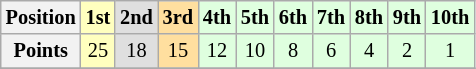<table class="wikitable" style="font-size: 85%;">
<tr>
<th>Position</th>
<td style="background-color:#ffffbf" align="center"><strong>1st</strong></td>
<td style="background-color:#dfdfdf" align="center"><strong>2nd</strong></td>
<td style="background-color:#ffdf9f" align="center"><strong>3rd</strong></td>
<td style="background-color:#dfffdf" align="center"><strong>4th</strong></td>
<td style="background-color:#dfffdf" align="center"><strong>5th</strong></td>
<td style="background-color:#dfffdf" align="center"><strong>6th</strong></td>
<td style="background-color:#dfffdf" align="center"><strong>7th</strong></td>
<td style="background-color:#dfffdf" align="center"><strong>8th</strong></td>
<td style="background-color:#dfffdf" align="center"><strong>9th</strong></td>
<td style="background-color:#dfffdf" align="center"><strong>10th</strong></td>
</tr>
<tr>
<th>Points</th>
<td style="background-color:#ffffbf" align="center">25</td>
<td style="background-color:#dfdfdf" align="center">18</td>
<td style="background-color:#ffdf9f" align="center">15</td>
<td style="background-color:#dfffdf" align="center">12</td>
<td style="background-color:#dfffdf" align="center">10</td>
<td style="background-color:#dfffdf" align="center">8</td>
<td style="background-color:#dfffdf" align="center">6</td>
<td style="background-color:#dfffdf" align="center">4</td>
<td style="background-color:#dfffdf" align="center">2</td>
<td style="background-color:#dfffdf" align="center">1</td>
</tr>
<tr>
</tr>
</table>
